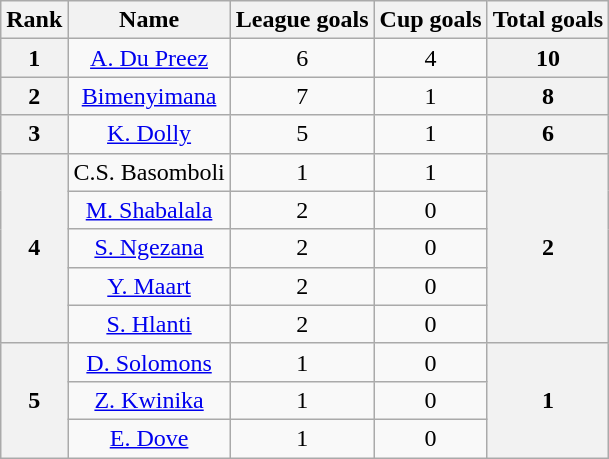<table class="wikitable" style="text-align:center;">
<tr>
<th>Rank</th>
<th>Name</th>
<th>League goals</th>
<th>Cup goals</th>
<th>Total goals</th>
</tr>
<tr>
<th>1</th>
<td><a href='#'>A. Du Preez</a></td>
<td>6</td>
<td>4</td>
<th>10</th>
</tr>
<tr>
<th>2</th>
<td><a href='#'>Bimenyimana</a></td>
<td>7</td>
<td>1</td>
<th>8</th>
</tr>
<tr>
<th>3</th>
<td><a href='#'>K. Dolly</a></td>
<td>5</td>
<td>1</td>
<th>6</th>
</tr>
<tr>
<th rowspan="5">4</th>
<td>C.S. Basomboli</td>
<td>1</td>
<td>1</td>
<th rowspan="5">2</th>
</tr>
<tr>
<td><a href='#'>M. Shabalala</a></td>
<td>2</td>
<td>0</td>
</tr>
<tr>
<td><a href='#'>S. Ngezana</a></td>
<td>2</td>
<td>0</td>
</tr>
<tr>
<td><a href='#'>Y. Maart</a></td>
<td>2</td>
<td>0</td>
</tr>
<tr>
<td><a href='#'>S. Hlanti</a></td>
<td>2</td>
<td>0</td>
</tr>
<tr>
<th rowspan="3">5</th>
<td><a href='#'>D. Solomons</a></td>
<td>1</td>
<td>0</td>
<th rowspan="3">1</th>
</tr>
<tr>
<td><a href='#'>Z. Kwinika</a></td>
<td>1</td>
<td>0</td>
</tr>
<tr>
<td><a href='#'>E. Dove</a></td>
<td>1</td>
<td>0</td>
</tr>
</table>
